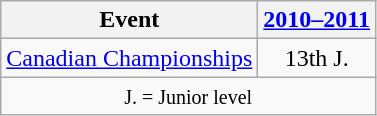<table class="wikitable" style="text-align:center">
<tr>
<th>Event</th>
<th><a href='#'>2010–2011</a></th>
</tr>
<tr>
<td align=left><a href='#'>Canadian Championships</a></td>
<td>13th J.</td>
</tr>
<tr>
<td colspan=2 align=center><small> J. = Junior level </small></td>
</tr>
</table>
